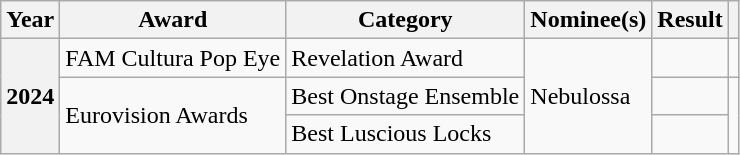<table class="wikitable plainrowheaders">
<tr>
<th scope="col">Year</th>
<th scope="col">Award</th>
<th scope="col">Category</th>
<th scope="col">Nominee(s)</th>
<th scope="col">Result</th>
<th scope="col"></th>
</tr>
<tr>
<th rowspan="3">2024</th>
<td>FAM Cultura Pop Eye</td>
<td>Revelation Award</td>
<td rowspan="3">Nebulossa</td>
<td></td>
<td></td>
</tr>
<tr>
<td rowspan="2">Eurovision Awards</td>
<td>Best Onstage Ensemble</td>
<td></td>
<td rowspan="2"></td>
</tr>
<tr>
<td>Best Luscious Locks</td>
<td></td>
</tr>
</table>
